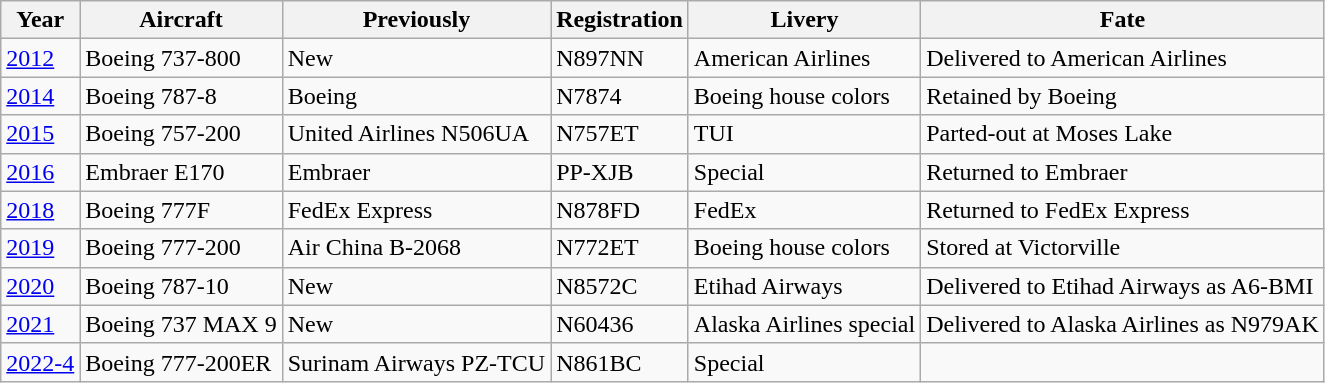<table class="wikitable">
<tr>
<th>Year</th>
<th>Aircraft</th>
<th>Previously</th>
<th>Registration</th>
<th>Livery</th>
<th>Fate</th>
</tr>
<tr>
<td><a href='#'>2012</a></td>
<td>Boeing 737-800</td>
<td>New</td>
<td>N897NN</td>
<td>American Airlines</td>
<td>Delivered to American Airlines</td>
</tr>
<tr>
<td><a href='#'>2014</a></td>
<td>Boeing 787-8</td>
<td>Boeing</td>
<td>N7874</td>
<td>Boeing house colors</td>
<td>Retained by Boeing</td>
</tr>
<tr>
<td><a href='#'>2015</a></td>
<td>Boeing 757-200</td>
<td>United Airlines N506UA</td>
<td>N757ET</td>
<td>TUI</td>
<td>Parted-out at Moses Lake</td>
</tr>
<tr>
<td><a href='#'>2016</a></td>
<td>Embraer E170</td>
<td>Embraer</td>
<td>PP-XJB</td>
<td>Special</td>
<td>Returned to Embraer</td>
</tr>
<tr>
<td><a href='#'>2018</a></td>
<td>Boeing 777F</td>
<td>FedEx Express</td>
<td>N878FD</td>
<td>FedEx</td>
<td>Returned to FedEx Express</td>
</tr>
<tr>
<td><a href='#'>2019</a></td>
<td>Boeing 777-200</td>
<td>Air China B-2068</td>
<td>N772ET</td>
<td>Boeing house colors</td>
<td>Stored at Victorville</td>
</tr>
<tr>
<td><a href='#'>2020</a></td>
<td>Boeing 787-10</td>
<td>New</td>
<td>N8572C</td>
<td>Etihad Airways</td>
<td>Delivered to Etihad Airways as A6-BMI</td>
</tr>
<tr>
<td><a href='#'>2021</a></td>
<td>Boeing 737 MAX 9</td>
<td>New</td>
<td>N60436</td>
<td>Alaska Airlines special</td>
<td>Delivered to Alaska Airlines as N979AK</td>
</tr>
<tr>
<td><a href='#'>2022-4</a></td>
<td>Boeing 777-200ER</td>
<td>Surinam Airways PZ-TCU</td>
<td>N861BC</td>
<td>Special</td>
<td></td>
</tr>
</table>
